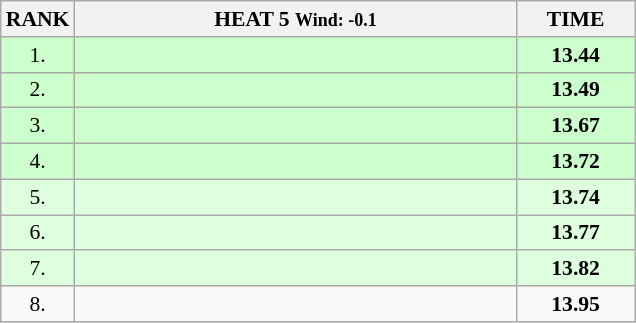<table class="wikitable" style="border-collapse: collapse; font-size: 90%;">
<tr>
<th>RANK</th>
<th style="width: 20em">HEAT 5 <small>Wind: -0.1</small></th>
<th style="width: 5em">TIME</th>
</tr>
<tr style="background:#ccffcc;">
<td align="center">1.</td>
<td></td>
<td align="center"><strong>13.44</strong></td>
</tr>
<tr style="background:#ccffcc;">
<td align="center">2.</td>
<td></td>
<td align="center"><strong>13.49</strong></td>
</tr>
<tr style="background:#ccffcc;">
<td align="center">3.</td>
<td></td>
<td align="center"><strong>13.67</strong></td>
</tr>
<tr style="background:#ccffcc;">
<td align="center">4.</td>
<td></td>
<td align="center"><strong>13.72</strong></td>
</tr>
<tr style="background:#ddffdd;">
<td align="center">5.</td>
<td></td>
<td align="center"><strong>13.74</strong></td>
</tr>
<tr style="background:#ddffdd;">
<td align="center">6.</td>
<td></td>
<td align="center"><strong>13.77</strong></td>
</tr>
<tr style="background:#ddffdd;">
<td align="center">7.</td>
<td></td>
<td align="center"><strong>13.82</strong></td>
</tr>
<tr>
<td align="center">8.</td>
<td></td>
<td align="center"><strong>13.95</strong></td>
</tr>
</table>
